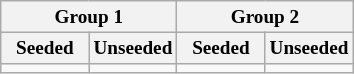<table class="wikitable" style="font-size:80%">
<tr>
<th colspan="2">Group 1</th>
<th colspan="2">Group 2</th>
</tr>
<tr>
<th width=25%>Seeded</th>
<th width=25%>Unseeded</th>
<th width=25%>Seeded</th>
<th width=25%>Unseeded</th>
</tr>
<tr>
<td valign=top></td>
<td valign=top></td>
<td valign=top></td>
<td valign=top></td>
</tr>
</table>
